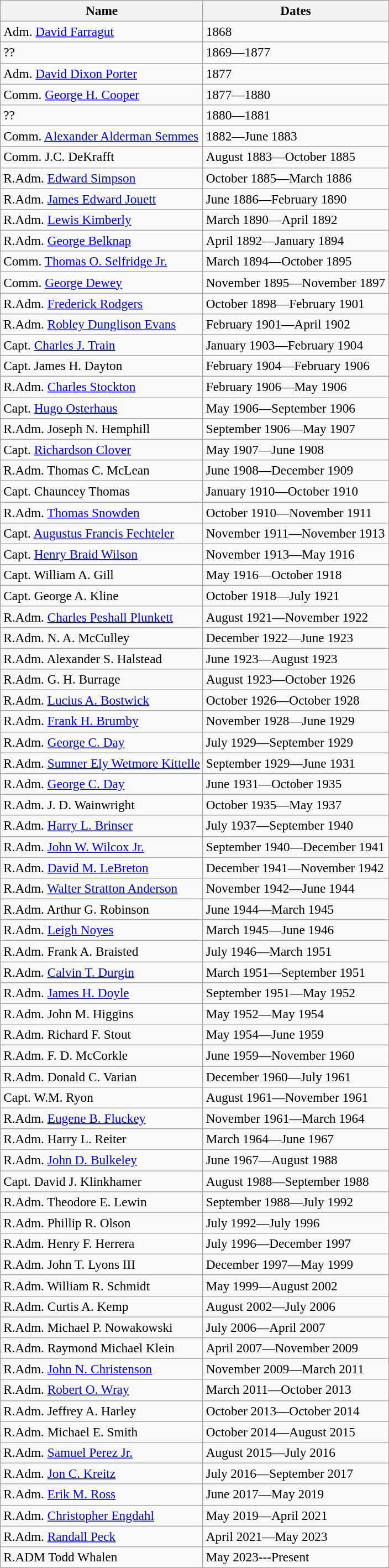<table class="wikitable" style="font-size:97%;">
<tr>
<th>Name</th>
<th>Dates</th>
</tr>
<tr>
<td>Adm. <a href='#'>David Farragut</a></td>
<td>1868</td>
</tr>
<tr>
<td>??</td>
<td>1869—1877</td>
</tr>
<tr>
<td>Adm. <a href='#'>David Dixon Porter</a></td>
<td>1877</td>
</tr>
<tr>
<td>Comm. <a href='#'>George H. Cooper</a></td>
<td>1877—1880</td>
</tr>
<tr>
<td>??</td>
<td>1880—1881</td>
</tr>
<tr>
<td>Comm. <a href='#'>Alexander Alderman Semmes</a></td>
<td>1882—June 1883</td>
</tr>
<tr>
<td>Comm. J.C. DeKrafft</td>
<td>August 1883—October 1885</td>
</tr>
<tr>
<td>R.Adm. <a href='#'>Edward Simpson</a></td>
<td>October 1885—March 1886</td>
</tr>
<tr>
<td>R.Adm. <a href='#'>James Edward Jouett</a></td>
<td>June 1886—February 1890</td>
</tr>
<tr>
<td>R.Adm. <a href='#'>Lewis Kimberly</a></td>
<td>March 1890—April 1892</td>
</tr>
<tr>
<td>R.Adm. <a href='#'>George Belknap</a></td>
<td>April 1892—January 1894</td>
</tr>
<tr>
<td>Comm. <a href='#'>Thomas O. Selfridge Jr.</a></td>
<td>March 1894—October 1895</td>
</tr>
<tr>
<td>Comm. <a href='#'>George Dewey</a></td>
<td>November 1895—November 1897</td>
</tr>
<tr>
<td>R.Adm. <a href='#'>Frederick Rodgers</a></td>
<td>October 1898—February 1901</td>
</tr>
<tr>
<td>R.Adm. <a href='#'>Robley Dunglison Evans</a></td>
<td>February 1901—April 1902</td>
</tr>
<tr>
<td>Capt. <a href='#'>Charles J. Train</a></td>
<td>January 1903—February 1904</td>
</tr>
<tr>
<td>Capt. James H. Dayton</td>
<td>February 1904—February 1906</td>
</tr>
<tr>
<td>R.Adm. <a href='#'>Charles Stockton</a></td>
<td>February 1906—May 1906</td>
</tr>
<tr>
<td>Capt. <a href='#'>Hugo Osterhaus</a></td>
<td>May 1906—September 1906</td>
</tr>
<tr>
<td>R.Adm. Joseph N. Hemphill</td>
<td>September 1906—May 1907</td>
</tr>
<tr>
<td>Capt. <a href='#'>Richardson Clover</a></td>
<td>May 1907—June 1908</td>
</tr>
<tr>
<td>R.Adm. Thomas C. McLean</td>
<td>June 1908—December 1909</td>
</tr>
<tr>
<td>Capt. Chauncey Thomas</td>
<td>January 1910—October 1910</td>
</tr>
<tr>
<td>R.Adm. <a href='#'>Thomas Snowden</a></td>
<td>October 1910—November 1911</td>
</tr>
<tr>
<td>Capt. <a href='#'>Augustus Francis Fechteler</a></td>
<td>November 1911—November 1913</td>
</tr>
<tr>
<td>Capt. <a href='#'>Henry Braid Wilson</a></td>
<td>November 1913—May 1916</td>
</tr>
<tr>
<td>Capt. William A. Gill</td>
<td>May 1916—October 1918</td>
</tr>
<tr>
<td>Capt. George A. Kline</td>
<td>October 1918—July 1921</td>
</tr>
<tr>
<td>R.Adm. <a href='#'>Charles Peshall Plunkett</a></td>
<td>August 1921—November 1922</td>
</tr>
<tr>
<td>R.Adm. N. A. McCulley</td>
<td>December 1922—June 1923</td>
</tr>
<tr>
<td>R.Adm. Alexander S. Halstead</td>
<td>June 1923—August 1923</td>
</tr>
<tr>
<td>R.Adm. G. H. Burrage</td>
<td>August 1923—October 1926</td>
</tr>
<tr>
<td>R.Adm. <a href='#'>Lucius A. Bostwick</a></td>
<td>October 1926—October 1928</td>
</tr>
<tr>
<td>R.Adm. <a href='#'>Frank H. Brumby</a></td>
<td>November 1928—June 1929</td>
</tr>
<tr>
<td>R.Adm. <a href='#'>George C. Day</a></td>
<td>July 1929—September 1929</td>
</tr>
<tr>
<td>R.Adm. <a href='#'>Sumner Ely Wetmore Kittelle</a></td>
<td>September 1929—June 1931</td>
</tr>
<tr>
<td>R.Adm. <a href='#'>George C. Day</a></td>
<td>June 1931—October 1935</td>
</tr>
<tr>
<td>R.Adm. J. D. Wainwright</td>
<td>October 1935—May 1937</td>
</tr>
<tr>
<td>R.Adm. <a href='#'>Harry L. Brinser</a></td>
<td>July 1937—September 1940</td>
</tr>
<tr>
<td>R.Adm. <a href='#'>John W. Wilcox Jr.</a></td>
<td>September 1940—December 1941</td>
</tr>
<tr>
<td>R.Adm. <a href='#'>David M. LeBreton</a></td>
<td>December 1941—November 1942</td>
</tr>
<tr>
<td>R.Adm. <a href='#'>Walter Stratton Anderson</a></td>
<td>November 1942—June 1944</td>
</tr>
<tr>
<td>R.Adm. Arthur G. Robinson</td>
<td>June 1944—March 1945</td>
</tr>
<tr>
<td>R.Adm. <a href='#'>Leigh Noyes</a></td>
<td>March 1945—June 1946</td>
</tr>
<tr>
<td>R.Adm. Frank A. Braisted</td>
<td>July 1946—March 1951</td>
</tr>
<tr>
<td>R.Adm. <a href='#'>Calvin T. Durgin</a></td>
<td>March 1951—September 1951</td>
</tr>
<tr>
<td>R.Adm. <a href='#'>James H. Doyle</a></td>
<td>September 1951—May 1952</td>
</tr>
<tr>
<td>R.Adm. John M. Higgins</td>
<td>May 1952—May 1954</td>
</tr>
<tr>
<td>R.Adm. Richard F. Stout</td>
<td>May 1954—June 1959</td>
</tr>
<tr>
<td>R.Adm. F. D. McCorkle</td>
<td>June 1959—November 1960</td>
</tr>
<tr>
<td>R.Adm. Donald C. Varian</td>
<td>December 1960—July 1961</td>
</tr>
<tr>
<td>Capt. W.M. Ryon</td>
<td>August 1961—November 1961</td>
</tr>
<tr>
<td>R.Adm. <a href='#'>Eugene B. Fluckey</a></td>
<td>November 1961—March 1964</td>
</tr>
<tr>
<td>R.Adm. Harry L. Reiter</td>
<td>March 1964—June 1967</td>
</tr>
<tr>
<td>R.Adm. <a href='#'>John D. Bulkeley</a></td>
<td>June 1967—August 1988</td>
</tr>
<tr>
<td>Capt. David J. Klinkhamer</td>
<td>August 1988—September 1988</td>
</tr>
<tr>
<td>R.Adm. Theodore E. Lewin</td>
<td>September 1988—July 1992</td>
</tr>
<tr>
<td>R.Adm. Phillip R. Olson</td>
<td>July 1992—July 1996</td>
</tr>
<tr>
<td>R.Adm. Henry F. Herrera</td>
<td>July 1996—December 1997</td>
</tr>
<tr>
<td>R.Adm. John T. Lyons III</td>
<td>December 1997—May 1999</td>
</tr>
<tr>
<td>R.Adm. William R. Schmidt</td>
<td>May 1999—August 2002</td>
</tr>
<tr>
<td>R.Adm. Curtis A. Kemp</td>
<td>August 2002—July 2006</td>
</tr>
<tr>
<td>R.Adm. Michael P. Nowakowski</td>
<td>July 2006—April 2007</td>
</tr>
<tr>
<td>R.Adm. Raymond Michael Klein</td>
<td>April 2007—November 2009</td>
</tr>
<tr>
<td>R.Adm. <a href='#'>John N. Christenson</a></td>
<td>November 2009—March 2011</td>
</tr>
<tr>
<td>R.Adm. <a href='#'>Robert O. Wray</a></td>
<td>March 2011—October 2013</td>
</tr>
<tr>
<td>R.Adm. Jeffrey A. Harley</td>
<td>October 2013—October 2014</td>
</tr>
<tr>
<td>R.Adm. Michael E. Smith</td>
<td>October 2014—August 2015</td>
</tr>
<tr>
<td>R.Adm. <a href='#'>Samuel Perez Jr.</a></td>
<td>August 2015—July 2016</td>
</tr>
<tr>
<td>R.Adm. <a href='#'>Jon C. Kreitz</a></td>
<td>July 2016—September 2017</td>
</tr>
<tr>
<td>R.Adm. <a href='#'>Erik M. Ross</a></td>
<td>June 2017—May 2019</td>
</tr>
<tr>
<td>R.Adm. <a href='#'>Christopher Engdahl</a></td>
<td>May 2019—April 2021</td>
</tr>
<tr>
<td>R.Adm. <a href='#'>Randall Peck</a></td>
<td>April 2021—May 2023</td>
</tr>
<tr>
<td>R.ADM Todd Whalen</td>
<td>May 2023---Present</td>
</tr>
</table>
